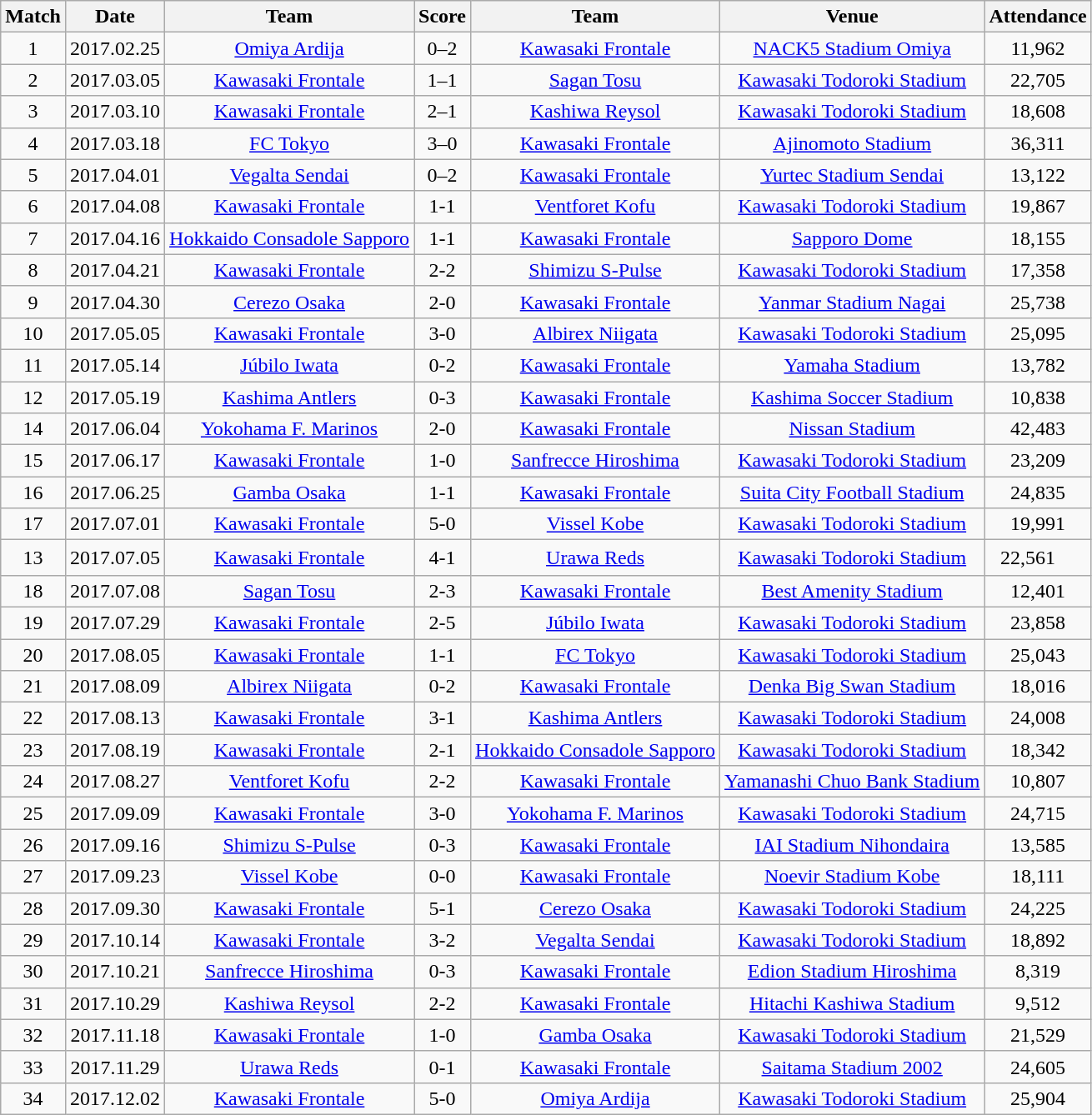<table class="wikitable" style="text-align:center;">
<tr>
<th>Match</th>
<th>Date</th>
<th>Team</th>
<th>Score</th>
<th>Team</th>
<th>Venue</th>
<th>Attendance</th>
</tr>
<tr>
<td>1</td>
<td>2017.02.25</td>
<td><a href='#'>Omiya Ardija</a></td>
<td>0–2</td>
<td><a href='#'>Kawasaki Frontale</a></td>
<td><a href='#'>NACK5 Stadium Omiya</a></td>
<td>11,962</td>
</tr>
<tr>
<td>2</td>
<td>2017.03.05</td>
<td><a href='#'>Kawasaki Frontale</a></td>
<td>1–1</td>
<td><a href='#'>Sagan Tosu</a></td>
<td><a href='#'>Kawasaki Todoroki Stadium</a></td>
<td>22,705</td>
</tr>
<tr>
<td>3</td>
<td>2017.03.10</td>
<td><a href='#'>Kawasaki Frontale</a></td>
<td>2–1</td>
<td><a href='#'>Kashiwa Reysol</a></td>
<td><a href='#'>Kawasaki Todoroki Stadium</a></td>
<td>18,608</td>
</tr>
<tr>
<td>4</td>
<td>2017.03.18</td>
<td><a href='#'>FC Tokyo</a></td>
<td>3–0</td>
<td><a href='#'>Kawasaki Frontale</a></td>
<td><a href='#'>Ajinomoto Stadium</a></td>
<td>36,311</td>
</tr>
<tr>
<td>5</td>
<td>2017.04.01</td>
<td><a href='#'>Vegalta Sendai</a></td>
<td>0–2</td>
<td><a href='#'>Kawasaki Frontale</a></td>
<td><a href='#'>Yurtec Stadium Sendai</a></td>
<td>13,122</td>
</tr>
<tr>
<td>6</td>
<td>2017.04.08</td>
<td><a href='#'>Kawasaki Frontale</a></td>
<td>1-1</td>
<td><a href='#'>Ventforet Kofu</a></td>
<td><a href='#'>Kawasaki Todoroki Stadium</a></td>
<td>19,867</td>
</tr>
<tr>
<td>7</td>
<td>2017.04.16</td>
<td><a href='#'>Hokkaido Consadole Sapporo</a></td>
<td>1-1</td>
<td><a href='#'>Kawasaki Frontale</a></td>
<td><a href='#'>Sapporo Dome</a></td>
<td>18,155</td>
</tr>
<tr>
<td>8</td>
<td>2017.04.21</td>
<td><a href='#'>Kawasaki Frontale</a></td>
<td>2-2</td>
<td><a href='#'>Shimizu S-Pulse</a></td>
<td><a href='#'>Kawasaki Todoroki Stadium</a></td>
<td>17,358</td>
</tr>
<tr>
<td>9</td>
<td>2017.04.30</td>
<td><a href='#'>Cerezo Osaka</a></td>
<td>2-0</td>
<td><a href='#'>Kawasaki Frontale</a></td>
<td><a href='#'>Yanmar Stadium Nagai</a></td>
<td>25,738</td>
</tr>
<tr>
<td>10</td>
<td>2017.05.05</td>
<td><a href='#'>Kawasaki Frontale</a></td>
<td>3-0</td>
<td><a href='#'>Albirex Niigata</a></td>
<td><a href='#'>Kawasaki Todoroki Stadium</a></td>
<td>25,095</td>
</tr>
<tr>
<td>11</td>
<td>2017.05.14</td>
<td><a href='#'>Júbilo Iwata</a></td>
<td>0-2</td>
<td><a href='#'>Kawasaki Frontale</a></td>
<td><a href='#'>Yamaha Stadium</a></td>
<td>13,782</td>
</tr>
<tr>
<td>12</td>
<td>2017.05.19</td>
<td><a href='#'>Kashima Antlers</a></td>
<td>0-3</td>
<td><a href='#'>Kawasaki Frontale</a></td>
<td><a href='#'>Kashima Soccer Stadium</a></td>
<td>10,838</td>
</tr>
<tr>
<td>14</td>
<td>2017.06.04</td>
<td><a href='#'>Yokohama F. Marinos</a></td>
<td>2-0</td>
<td><a href='#'>Kawasaki Frontale</a></td>
<td><a href='#'>Nissan Stadium</a></td>
<td>42,483</td>
</tr>
<tr>
<td>15</td>
<td>2017.06.17</td>
<td><a href='#'>Kawasaki Frontale</a></td>
<td>1-0</td>
<td><a href='#'>Sanfrecce Hiroshima</a></td>
<td><a href='#'>Kawasaki Todoroki Stadium</a></td>
<td>23,209</td>
</tr>
<tr>
<td>16</td>
<td>2017.06.25</td>
<td><a href='#'>Gamba Osaka</a></td>
<td>1-1</td>
<td><a href='#'>Kawasaki Frontale</a></td>
<td><a href='#'>Suita City Football Stadium</a></td>
<td>24,835</td>
</tr>
<tr>
<td>17</td>
<td>2017.07.01</td>
<td><a href='#'>Kawasaki Frontale</a></td>
<td>5-0</td>
<td><a href='#'>Vissel Kobe</a></td>
<td><a href='#'>Kawasaki Todoroki Stadium</a></td>
<td>19,991</td>
</tr>
<tr>
<td>13</td>
<td>2017.07.05</td>
<td><a href='#'>Kawasaki Frontale</a></td>
<td>4-1</td>
<td><a href='#'>Urawa Reds</a></td>
<td><a href='#'>Kawasaki Todoroki Stadium</a></td>
<td>22,561　</td>
</tr>
<tr>
<td>18</td>
<td>2017.07.08</td>
<td><a href='#'>Sagan Tosu</a></td>
<td>2-3</td>
<td><a href='#'>Kawasaki Frontale</a></td>
<td><a href='#'>Best Amenity Stadium</a></td>
<td>12,401</td>
</tr>
<tr>
<td>19</td>
<td>2017.07.29</td>
<td><a href='#'>Kawasaki Frontale</a></td>
<td>2-5</td>
<td><a href='#'>Júbilo Iwata</a></td>
<td><a href='#'>Kawasaki Todoroki Stadium</a></td>
<td>23,858</td>
</tr>
<tr>
<td>20</td>
<td>2017.08.05</td>
<td><a href='#'>Kawasaki Frontale</a></td>
<td>1-1</td>
<td><a href='#'>FC Tokyo</a></td>
<td><a href='#'>Kawasaki Todoroki Stadium</a></td>
<td>25,043</td>
</tr>
<tr>
<td>21</td>
<td>2017.08.09</td>
<td><a href='#'>Albirex Niigata</a></td>
<td>0-2</td>
<td><a href='#'>Kawasaki Frontale</a></td>
<td><a href='#'>Denka Big Swan Stadium</a></td>
<td>18,016</td>
</tr>
<tr>
<td>22</td>
<td>2017.08.13</td>
<td><a href='#'>Kawasaki Frontale</a></td>
<td>3-1</td>
<td><a href='#'>Kashima Antlers</a></td>
<td><a href='#'>Kawasaki Todoroki Stadium</a></td>
<td>24,008</td>
</tr>
<tr>
<td>23</td>
<td>2017.08.19</td>
<td><a href='#'>Kawasaki Frontale</a></td>
<td>2-1</td>
<td><a href='#'>Hokkaido Consadole Sapporo</a></td>
<td><a href='#'>Kawasaki Todoroki Stadium</a></td>
<td>18,342</td>
</tr>
<tr>
<td>24</td>
<td>2017.08.27</td>
<td><a href='#'>Ventforet Kofu</a></td>
<td>2-2</td>
<td><a href='#'>Kawasaki Frontale</a></td>
<td><a href='#'>Yamanashi Chuo Bank Stadium</a></td>
<td>10,807</td>
</tr>
<tr>
<td>25</td>
<td>2017.09.09</td>
<td><a href='#'>Kawasaki Frontale</a></td>
<td>3-0</td>
<td><a href='#'>Yokohama F. Marinos</a></td>
<td><a href='#'>Kawasaki Todoroki Stadium</a></td>
<td>24,715</td>
</tr>
<tr>
<td>26</td>
<td>2017.09.16</td>
<td><a href='#'>Shimizu S-Pulse</a></td>
<td>0-3</td>
<td><a href='#'>Kawasaki Frontale</a></td>
<td><a href='#'>IAI Stadium Nihondaira</a></td>
<td>13,585</td>
</tr>
<tr>
<td>27</td>
<td>2017.09.23</td>
<td><a href='#'>Vissel Kobe</a></td>
<td>0-0</td>
<td><a href='#'>Kawasaki Frontale</a></td>
<td><a href='#'>Noevir Stadium Kobe</a></td>
<td>18,111</td>
</tr>
<tr>
<td>28</td>
<td>2017.09.30</td>
<td><a href='#'>Kawasaki Frontale</a></td>
<td>5-1</td>
<td><a href='#'>Cerezo Osaka</a></td>
<td><a href='#'>Kawasaki Todoroki Stadium</a></td>
<td>24,225</td>
</tr>
<tr>
<td>29</td>
<td>2017.10.14</td>
<td><a href='#'>Kawasaki Frontale</a></td>
<td>3-2</td>
<td><a href='#'>Vegalta Sendai</a></td>
<td><a href='#'>Kawasaki Todoroki Stadium</a></td>
<td>18,892</td>
</tr>
<tr>
<td>30</td>
<td>2017.10.21</td>
<td><a href='#'>Sanfrecce Hiroshima</a></td>
<td>0-3</td>
<td><a href='#'>Kawasaki Frontale</a></td>
<td><a href='#'>Edion Stadium Hiroshima</a></td>
<td>8,319</td>
</tr>
<tr>
<td>31</td>
<td>2017.10.29</td>
<td><a href='#'>Kashiwa Reysol</a></td>
<td>2-2</td>
<td><a href='#'>Kawasaki Frontale</a></td>
<td><a href='#'>Hitachi Kashiwa Stadium</a></td>
<td>9,512</td>
</tr>
<tr>
<td>32</td>
<td>2017.11.18</td>
<td><a href='#'>Kawasaki Frontale</a></td>
<td>1-0</td>
<td><a href='#'>Gamba Osaka</a></td>
<td><a href='#'>Kawasaki Todoroki Stadium</a></td>
<td>21,529</td>
</tr>
<tr>
<td>33</td>
<td>2017.11.29</td>
<td><a href='#'>Urawa Reds</a></td>
<td>0-1</td>
<td><a href='#'>Kawasaki Frontale</a></td>
<td><a href='#'>Saitama Stadium 2002</a></td>
<td>24,605</td>
</tr>
<tr>
<td>34</td>
<td>2017.12.02</td>
<td><a href='#'>Kawasaki Frontale</a></td>
<td>5-0</td>
<td><a href='#'>Omiya Ardija</a></td>
<td><a href='#'>Kawasaki Todoroki Stadium</a></td>
<td>25,904</td>
</tr>
</table>
